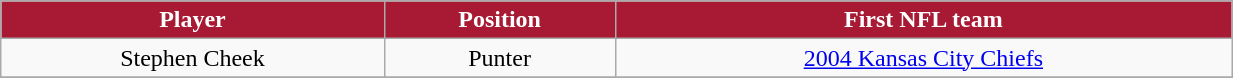<table class="wikitable" width="65%">
<tr align="center" style="background:#A81933;color:#FFFFFF;">
<td><strong>Player</strong></td>
<td><strong>Position</strong></td>
<td><strong>First NFL team</strong></td>
</tr>
<tr align="center" bgcolor="">
<td>Stephen Cheek</td>
<td>Punter</td>
<td><a href='#'>2004 Kansas City Chiefs</a></td>
</tr>
<tr align="center" bgcolor="">
</tr>
</table>
